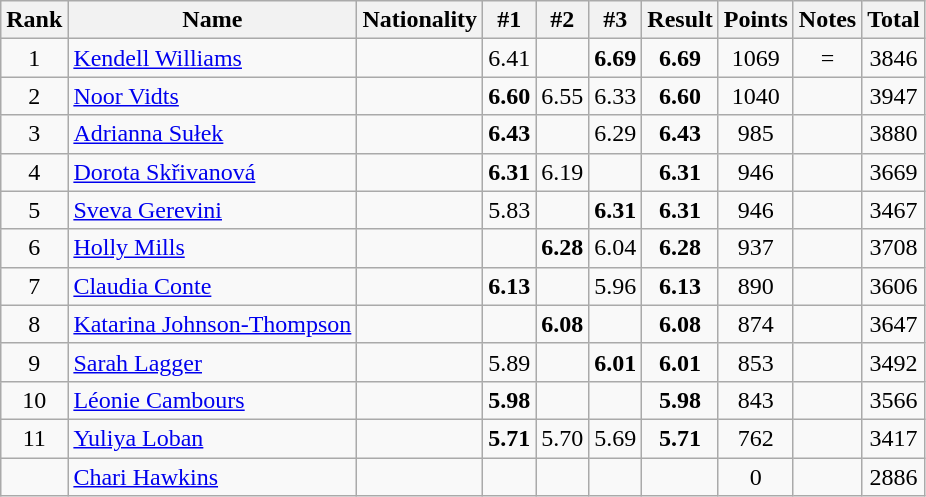<table class="wikitable sortable" style="text-align:center">
<tr>
<th>Rank</th>
<th>Name</th>
<th>Nationality</th>
<th>#1</th>
<th>#2</th>
<th>#3</th>
<th>Result</th>
<th>Points</th>
<th>Notes</th>
<th>Total</th>
</tr>
<tr>
<td>1</td>
<td align="left"><a href='#'>Kendell Williams</a></td>
<td align=left></td>
<td>6.41</td>
<td></td>
<td><strong>6.69</strong></td>
<td><strong>6.69</strong></td>
<td>1069</td>
<td>=</td>
<td>3846</td>
</tr>
<tr>
<td>2</td>
<td align="left"><a href='#'>Noor Vidts</a></td>
<td align=left></td>
<td><strong>6.60</strong></td>
<td>6.55</td>
<td>6.33</td>
<td><strong>6.60</strong></td>
<td>1040</td>
<td></td>
<td>3947</td>
</tr>
<tr>
<td>3</td>
<td align="left"><a href='#'>Adrianna Sułek</a></td>
<td align=left></td>
<td><strong>6.43</strong></td>
<td></td>
<td>6.29</td>
<td><strong>6.43</strong></td>
<td>985</td>
<td></td>
<td>3880</td>
</tr>
<tr>
<td>4</td>
<td align="left"><a href='#'>Dorota Skřivanová</a></td>
<td align=left></td>
<td><strong>6.31</strong></td>
<td>6.19</td>
<td></td>
<td><strong>6.31</strong></td>
<td>946</td>
<td></td>
<td>3669</td>
</tr>
<tr>
<td>5</td>
<td align="left"><a href='#'>Sveva Gerevini</a></td>
<td align=left></td>
<td>5.83</td>
<td></td>
<td><strong>6.31</strong></td>
<td><strong>6.31</strong></td>
<td>946</td>
<td></td>
<td>3467</td>
</tr>
<tr>
<td>6</td>
<td align="left"><a href='#'>Holly Mills</a></td>
<td align=left></td>
<td></td>
<td><strong>6.28</strong></td>
<td>6.04</td>
<td><strong>6.28</strong></td>
<td>937</td>
<td></td>
<td>3708</td>
</tr>
<tr>
<td>7</td>
<td align="left"><a href='#'>Claudia Conte</a></td>
<td align=left></td>
<td><strong>6.13</strong></td>
<td></td>
<td>5.96</td>
<td><strong>6.13</strong></td>
<td>890</td>
<td></td>
<td>3606</td>
</tr>
<tr>
<td>8</td>
<td align="left"><a href='#'>Katarina Johnson-Thompson</a></td>
<td align=left></td>
<td></td>
<td><strong>6.08</strong></td>
<td></td>
<td><strong>6.08</strong></td>
<td>874</td>
<td></td>
<td>3647</td>
</tr>
<tr>
<td>9</td>
<td align="left"><a href='#'>Sarah Lagger</a></td>
<td align=left></td>
<td>5.89</td>
<td></td>
<td><strong>6.01</strong></td>
<td><strong>6.01</strong></td>
<td>853</td>
<td></td>
<td>3492</td>
</tr>
<tr>
<td>10</td>
<td align="left"><a href='#'>Léonie Cambours</a></td>
<td align=left></td>
<td><strong>5.98</strong></td>
<td></td>
<td></td>
<td><strong>5.98</strong></td>
<td>843</td>
<td></td>
<td>3566</td>
</tr>
<tr>
<td>11</td>
<td align="left"><a href='#'>Yuliya Loban</a></td>
<td align=left></td>
<td><strong>5.71</strong></td>
<td>5.70</td>
<td>5.69</td>
<td><strong>5.71</strong></td>
<td>762</td>
<td></td>
<td>3417</td>
</tr>
<tr>
<td></td>
<td align="left"><a href='#'>Chari Hawkins</a></td>
<td align=left></td>
<td></td>
<td></td>
<td></td>
<td></td>
<td>0</td>
<td></td>
<td>2886</td>
</tr>
</table>
